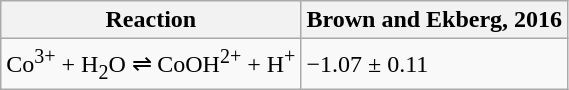<table class="wikitable">
<tr>
<th>Reaction</th>
<th>Brown and Ekberg, 2016</th>
</tr>
<tr>
<td>Co<sup>3+</sup> + H<sub>2</sub>O ⇌ CoOH<sup>2+</sup> + H<sup>+</sup></td>
<td>−1.07 ± 0.11</td>
</tr>
</table>
